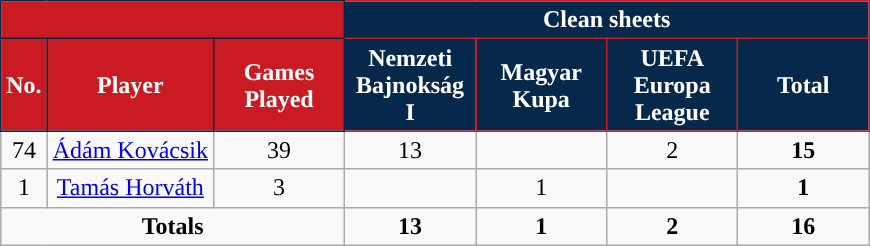<table class="wikitable sortable alternance" style="text-align:center">
<tr>
<th colspan="3" style="background:#CA1A22;border:1px solid #06284B"></th>
<th colspan="4" style="background:#06284B;color:white;border:1px solid #CA1A22">Clean sheets</th>
</tr>
<tr>
<th style="background-color:#CA1A22;color:white;border:1px solid #06284B">No.</th>
<th style="background-color:#CA1A22;color:white;border:1px solid #06284B">Player</th>
<th width=80 style="background-color:#CA1A22;color:white;border:1px solid #06284B">Games Played</th>
<th width=80 style="background-color:#06284B;color:white;border:1px solid #CA1A22">Nemzeti Bajnokság I</th>
<th width=80 style="background-color:#06284B;color:white;border:1px solid #CA1A22">Magyar Kupa</th>
<th width=80 style="background-color:#06284B;color:white;border:1px solid #CA1A22">UEFA Europa League</th>
<th width=80 style="background-color:#06284B;color:white;border:1px solid #CA1A22">Total</th>
</tr>
<tr>
<td>74</td>
<td> <a href='#'>Ádám Kovácsik</a></td>
<td>39</td>
<td>13</td>
<td></td>
<td>2</td>
<td><strong>15</strong></td>
</tr>
<tr>
<td>1</td>
<td> <a href='#'>Tamás Horváth</a></td>
<td>3</td>
<td></td>
<td>1</td>
<td></td>
<td><strong>1</strong></td>
</tr>
<tr class="sortbottom">
<td colspan="3"><strong>Totals</strong></td>
<td><strong>13</strong></td>
<td><strong>1</strong></td>
<td><strong>2</strong></td>
<td><strong>16</strong></td>
</tr>
</table>
